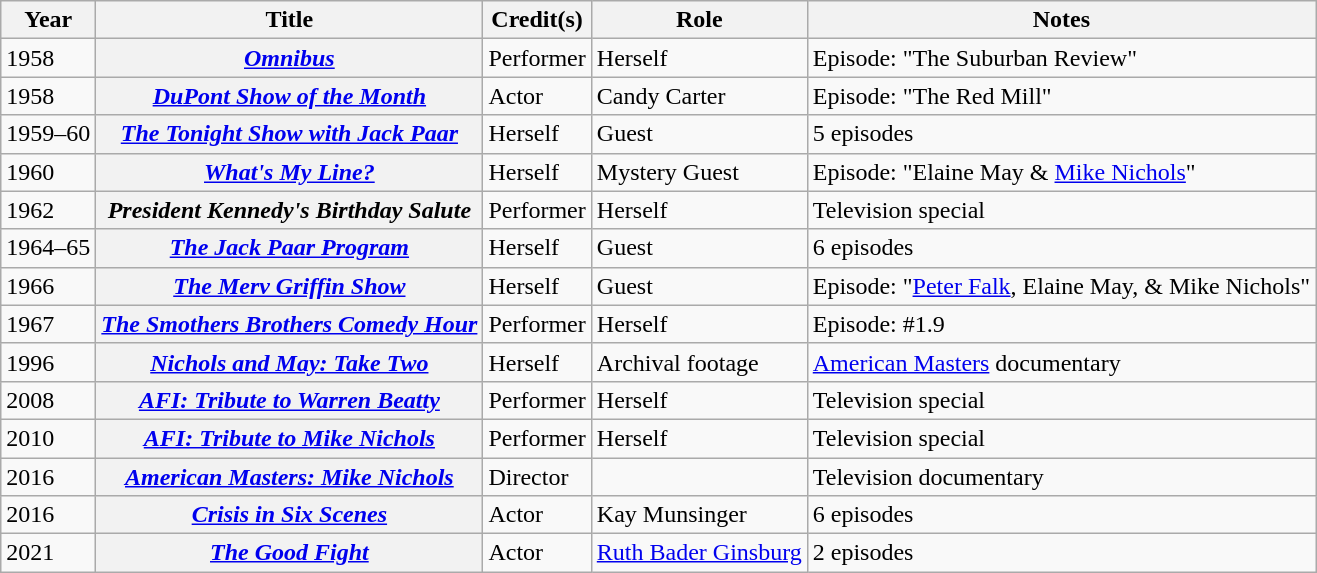<table class="wikitable sortable plainrowheaders">
<tr>
<th scope="col">Year</th>
<th scope="col">Title</th>
<th scope="col">Credit(s)</th>
<th scope="col">Role</th>
<th scope="col" class="unsortable">Notes</th>
</tr>
<tr>
<td>1958</td>
<th scope="row"><em><a href='#'>Omnibus</a></em></th>
<td>Performer</td>
<td>Herself</td>
<td>Episode: "The Suburban Review"</td>
</tr>
<tr>
<td>1958</td>
<th scope="row"><em><a href='#'>DuPont Show of the Month</a></em></th>
<td>Actor</td>
<td>Candy Carter</td>
<td>Episode: "The Red Mill"</td>
</tr>
<tr>
<td>1959–60</td>
<th scope="row"><em><a href='#'>The Tonight Show with Jack Paar</a></em></th>
<td>Herself</td>
<td>Guest</td>
<td>5 episodes</td>
</tr>
<tr>
<td>1960</td>
<th scope="row"><em><a href='#'>What's My Line?</a></em></th>
<td>Herself</td>
<td>Mystery Guest</td>
<td>Episode: "Elaine May & <a href='#'>Mike Nichols</a>"</td>
</tr>
<tr>
<td>1962</td>
<th scope="row"><em>President Kennedy's Birthday Salute</em></th>
<td>Performer</td>
<td>Herself</td>
<td>Television special</td>
</tr>
<tr>
<td>1964–65</td>
<th scope="row"><em><a href='#'>The Jack Paar Program</a></em></th>
<td>Herself</td>
<td>Guest</td>
<td>6 episodes</td>
</tr>
<tr>
<td>1966</td>
<th scope="row"><em><a href='#'>The Merv Griffin Show</a></em></th>
<td>Herself</td>
<td>Guest</td>
<td>Episode: "<a href='#'>Peter Falk</a>, Elaine May, & Mike Nichols"</td>
</tr>
<tr>
<td>1967</td>
<th scope="row"><em><a href='#'>The Smothers Brothers Comedy Hour</a></em></th>
<td>Performer</td>
<td>Herself</td>
<td>Episode: #1.9</td>
</tr>
<tr>
<td>1996</td>
<th scope="row"><em><a href='#'>Nichols and May: Take Two</a></em></th>
<td>Herself</td>
<td>Archival footage</td>
<td><a href='#'>American Masters</a> documentary</td>
</tr>
<tr>
<td>2008</td>
<th scope="row"><em><a href='#'>AFI: Tribute to Warren Beatty</a></em></th>
<td>Performer</td>
<td>Herself</td>
<td>Television special</td>
</tr>
<tr>
<td>2010</td>
<th scope="row"><em><a href='#'>AFI: Tribute to Mike Nichols</a></em></th>
<td>Performer</td>
<td>Herself</td>
<td>Television special</td>
</tr>
<tr>
<td>2016</td>
<th scope="row"><em><a href='#'>American Masters: Mike Nichols</a></em></th>
<td>Director</td>
<td></td>
<td>Television documentary</td>
</tr>
<tr>
<td>2016</td>
<th scope="row"><em><a href='#'>Crisis in Six Scenes</a></em></th>
<td>Actor</td>
<td>Kay Munsinger</td>
<td>6 episodes</td>
</tr>
<tr>
<td>2021</td>
<th scope="row"><em><a href='#'>The Good Fight</a></em></th>
<td>Actor</td>
<td><a href='#'>Ruth Bader Ginsburg</a></td>
<td>2 episodes</td>
</tr>
</table>
